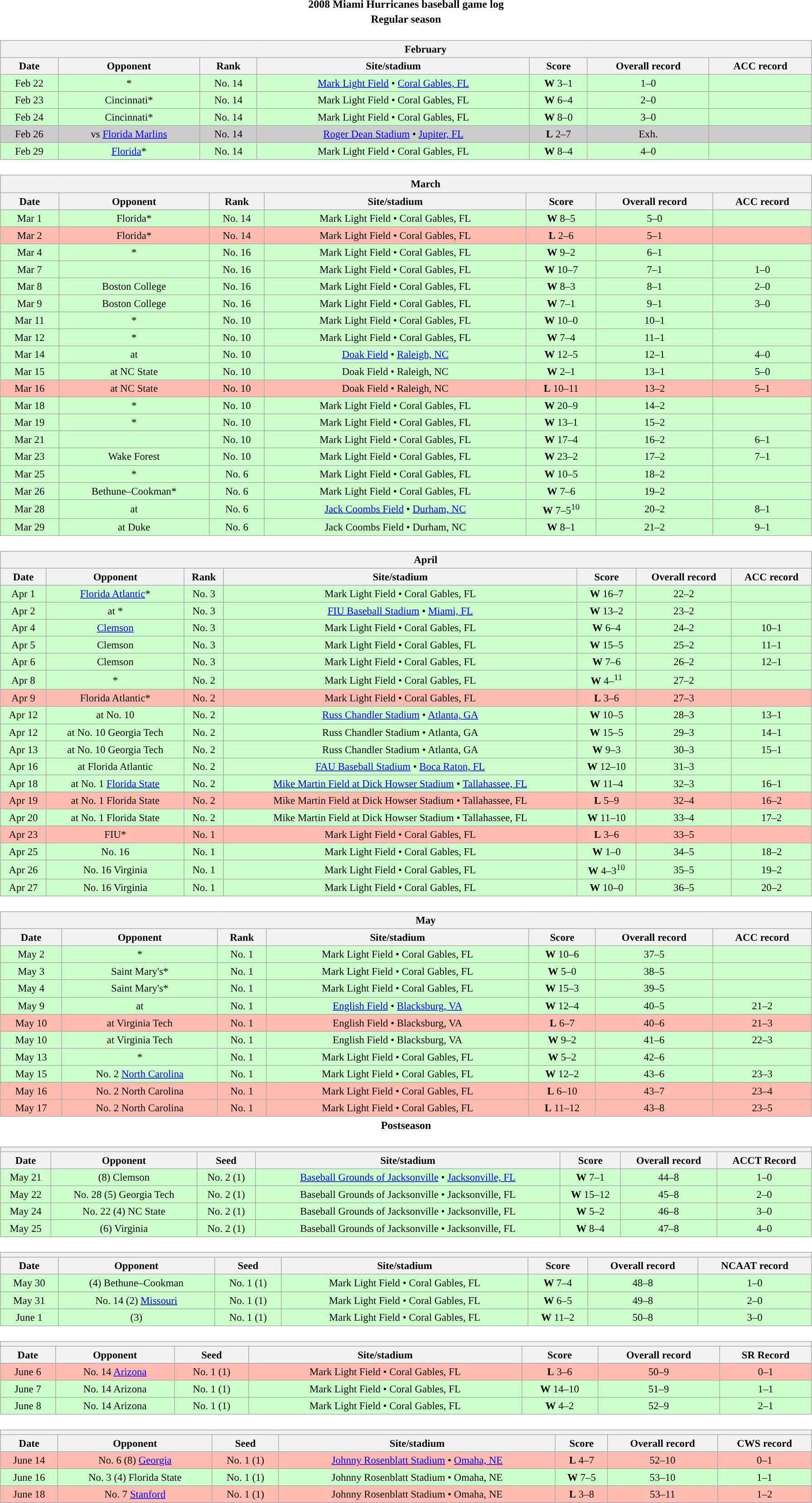<table class="toccolours" width=95% style="margin:1.5em auto; text-align:center;">
<tr>
<th colspan=2>2008 Miami Hurricanes baseball game log</th>
</tr>
<tr>
<th colspan=2>Regular season</th>
</tr>
<tr valign="top">
<td><br><table class="wikitable collapsible collapsed" style="margin:auto; font-size:95%; width:100%">
<tr>
<th colspan=11 style="padding-left:4em;">February</th>
</tr>
<tr>
<th>Date</th>
<th>Opponent</th>
<th>Rank</th>
<th>Site/stadium</th>
<th>Score</th>
<th>Overall record</th>
<th>ACC record</th>
</tr>
<tr bgcolor=ccffcc>
<td>Feb 22</td>
<td>*</td>
<td>No. 14</td>
<td><a href='#'>Mark Light Field</a> • <a href='#'>Coral Gables, FL</a></td>
<td><strong>W</strong> 3–1</td>
<td>1–0</td>
<td></td>
</tr>
<tr bgcolor=ccffcc>
<td>Feb 23</td>
<td>Cincinnati*</td>
<td>No. 14</td>
<td>Mark Light Field • Coral Gables, FL</td>
<td><strong>W</strong> 6–4</td>
<td>2–0</td>
<td></td>
</tr>
<tr bgcolor=ccffcc>
<td>Feb 24</td>
<td>Cincinnati*</td>
<td>No. 14</td>
<td>Mark Light Field • Coral Gables, FL</td>
<td><strong>W</strong> 8–0</td>
<td>3–0</td>
<td></td>
</tr>
<tr bgcolor=cccccc>
<td>Feb 26</td>
<td>vs <a href='#'>Florida Marlins</a></td>
<td>No. 14</td>
<td><a href='#'>Roger Dean Stadium</a> • <a href='#'>Jupiter, FL</a></td>
<td><strong>L</strong> 2–7</td>
<td>Exh.</td>
<td></td>
</tr>
<tr bgcolor=ccffcc>
<td>Feb 29</td>
<td><a href='#'>Florida</a>*</td>
<td>No. 14</td>
<td>Mark Light Field • Coral Gables, FL</td>
<td><strong>W</strong> 8–4</td>
<td>4–0</td>
<td></td>
</tr>
</table>
</td>
</tr>
<tr valign="top">
<td><br><table class="wikitable collapsible collapsed" style="margin:auto; font-size:95%; width:100%">
<tr>
<th colspan=11 style="padding-left:4em;">March</th>
</tr>
<tr>
<th>Date</th>
<th>Opponent</th>
<th>Rank</th>
<th>Site/stadium</th>
<th>Score</th>
<th>Overall record</th>
<th>ACC record</th>
</tr>
<tr bgcolor=ccffcc>
<td>Mar 1</td>
<td>Florida*</td>
<td>No. 14</td>
<td>Mark Light Field • Coral Gables, FL</td>
<td><strong>W</strong> 8–5</td>
<td>5–0</td>
<td></td>
</tr>
<tr bgcolor=ffbbb>
<td>Mar 2</td>
<td>Florida*</td>
<td>No. 14</td>
<td>Mark Light Field • Coral Gables, FL</td>
<td><strong>L</strong> 2–6</td>
<td>5–1</td>
<td></td>
</tr>
<tr bgcolor=ccffcc>
<td>Mar 4</td>
<td>*</td>
<td>No. 16</td>
<td>Mark Light Field • Coral Gables, FL</td>
<td><strong>W</strong> 9–2</td>
<td>6–1</td>
<td></td>
</tr>
<tr bgcolor=ccffcc>
<td>Mar 7</td>
<td></td>
<td>No. 16</td>
<td>Mark Light Field • Coral Gables, FL</td>
<td><strong>W</strong> 10–7</td>
<td>7–1</td>
<td>1–0</td>
</tr>
<tr bgcolor=ccffcc>
<td>Mar 8</td>
<td>Boston College</td>
<td>No. 16</td>
<td>Mark Light Field • Coral Gables, FL</td>
<td><strong>W</strong> 8–3</td>
<td>8–1</td>
<td>2–0</td>
</tr>
<tr bgcolor=ccffcc>
<td>Mar 9</td>
<td>Boston College</td>
<td>No. 16</td>
<td>Mark Light Field • Coral Gables, FL</td>
<td><strong>W</strong> 7–1</td>
<td>9–1</td>
<td>3–0</td>
</tr>
<tr bgcolor=ccffcc>
<td>Mar 11</td>
<td>*</td>
<td>No. 10</td>
<td>Mark Light Field • Coral Gables, FL</td>
<td><strong>W</strong> 10–0</td>
<td>10–1</td>
<td></td>
</tr>
<tr bgcolor=ccffcc>
<td>Mar 12</td>
<td>*</td>
<td>No. 10</td>
<td>Mark Light Field • Coral Gables, FL</td>
<td><strong>W</strong> 7–4</td>
<td>11–1</td>
<td></td>
</tr>
<tr bgcolor=ccffcc>
<td>Mar 14</td>
<td>at </td>
<td>No. 10</td>
<td><a href='#'>Doak Field</a> • <a href='#'>Raleigh, NC</a></td>
<td><strong>W</strong> 12–5</td>
<td>12–1</td>
<td>4–0</td>
</tr>
<tr bgcolor=ccffcc>
<td>Mar 15</td>
<td>at NC State</td>
<td>No. 10</td>
<td>Doak Field • Raleigh, NC</td>
<td><strong>W</strong> 2–1</td>
<td>13–1</td>
<td>5–0</td>
</tr>
<tr bgcolor=ffbbb>
<td>Mar 16</td>
<td>at NC State</td>
<td>No. 10</td>
<td>Doak Field • Raleigh, NC</td>
<td><strong>L</strong> 10–11</td>
<td>13–2</td>
<td>5–1</td>
</tr>
<tr bgcolor=ccffcc>
<td>Mar 18</td>
<td>*</td>
<td>No. 10</td>
<td>Mark Light Field • Coral Gables, FL</td>
<td><strong>W</strong> 20–9</td>
<td>14–2</td>
<td></td>
</tr>
<tr bgcolor=ccffcc>
<td>Mar 19</td>
<td>*</td>
<td>No. 10</td>
<td>Mark Light Field • Coral Gables, FL</td>
<td><strong>W</strong> 13–1</td>
<td>15–2</td>
<td></td>
</tr>
<tr bgcolor=ccffcc>
<td>Mar 21</td>
<td></td>
<td>No. 10</td>
<td>Mark Light Field • Coral Gables, FL</td>
<td><strong>W</strong> 17–4</td>
<td>16–2</td>
<td>6–1</td>
</tr>
<tr bgcolor=ccffcc>
<td>Mar 23</td>
<td>Wake Forest</td>
<td>No. 10</td>
<td>Mark Light Field • Coral Gables, FL</td>
<td><strong>W</strong> 23–2</td>
<td>17–2</td>
<td>7–1</td>
</tr>
<tr bgcolor=ccffcc>
<td>Mar 25</td>
<td>*</td>
<td>No. 6</td>
<td>Mark Light Field • Coral Gables, FL</td>
<td><strong>W</strong> 10–5</td>
<td>18–2</td>
<td></td>
</tr>
<tr bgcolor=ccffcc>
<td>Mar 26</td>
<td>Bethune–Cookman*</td>
<td>No. 6</td>
<td>Mark Light Field • Coral Gables, FL</td>
<td><strong>W</strong> 7–6</td>
<td>19–2</td>
<td></td>
</tr>
<tr bgcolor=ccffcc>
<td>Mar 28</td>
<td>at </td>
<td>No. 6</td>
<td><a href='#'>Jack Coombs Field</a> • <a href='#'>Durham, NC</a></td>
<td><strong>W</strong> 7–5<sup>10</sup></td>
<td>20–2</td>
<td>8–1</td>
</tr>
<tr bgcolor=ccffcc>
<td>Mar 29</td>
<td>at Duke</td>
<td>No. 6</td>
<td>Jack Coombs Field • Durham, NC</td>
<td><strong>W</strong> 8–1</td>
<td>21–2</td>
<td>9–1</td>
</tr>
</table>
</td>
</tr>
<tr>
<td><br><table class="wikitable collapsible collapsed" style="margin:auto; font-size:95%; width:100%">
<tr>
<th colspan=11 style="padding-left:4em;">April</th>
</tr>
<tr>
<th>Date</th>
<th>Opponent</th>
<th>Rank</th>
<th>Site/stadium</th>
<th>Score</th>
<th>Overall record</th>
<th>ACC record</th>
</tr>
<tr bgcolor=ccffcc>
<td>Apr 1</td>
<td><a href='#'>Florida Atlantic</a>*</td>
<td>No. 3</td>
<td>Mark Light Field • Coral Gables, FL</td>
<td><strong>W</strong> 16–7</td>
<td>22–2</td>
<td></td>
</tr>
<tr bgcolor=ccffcc>
<td>Apr 2</td>
<td>at *</td>
<td>No. 3</td>
<td><a href='#'>FIU Baseball Stadium</a> • <a href='#'>Miami, FL</a></td>
<td><strong>W</strong> 13–2</td>
<td>23–2</td>
<td></td>
</tr>
<tr bgcolor=ccffcc>
<td>Apr 4</td>
<td><a href='#'>Clemson</a></td>
<td>No. 3</td>
<td>Mark Light Field • Coral Gables, FL</td>
<td><strong>W</strong> 6–4</td>
<td>24–2</td>
<td>10–1</td>
</tr>
<tr bgcolor=ccffcc>
<td>Apr 5</td>
<td>Clemson</td>
<td>No. 3</td>
<td>Mark Light Field • Coral Gables, FL</td>
<td><strong>W</strong> 15–5</td>
<td>25–2</td>
<td>11–1</td>
</tr>
<tr bgcolor=ccffcc>
<td>Apr 6</td>
<td>Clemson</td>
<td>No. 3</td>
<td>Mark Light Field • Coral Gables, FL</td>
<td><strong>W</strong> 7–6</td>
<td>26–2</td>
<td>12–1</td>
</tr>
<tr bgcolor=ccffcc>
<td>Apr 8</td>
<td>*</td>
<td>No. 2</td>
<td>Mark Light Field • Coral Gables, FL</td>
<td><strong>W</strong> 4–<sup>11</sup></td>
<td>27–2</td>
<td></td>
</tr>
<tr bgcolor=ffbbb>
<td>Apr 9</td>
<td>Florida Atlantic*</td>
<td>No. 2</td>
<td>Mark Light Field • Coral Gables, FL</td>
<td><strong>L</strong> 3–6</td>
<td>27–3</td>
<td></td>
</tr>
<tr bgcolor=ccffcc>
<td>Apr 12</td>
<td>at No. 10 </td>
<td>No. 2</td>
<td><a href='#'>Russ Chandler Stadium</a> • <a href='#'>Atlanta, GA</a></td>
<td><strong>W</strong> 10–5</td>
<td>28–3</td>
<td>13–1</td>
</tr>
<tr bgcolor=ccffcc>
<td>Apr 12</td>
<td>at No. 10 Georgia Tech</td>
<td>No. 2</td>
<td>Russ Chandler Stadium • Atlanta, GA</td>
<td><strong>W</strong> 15–5</td>
<td>29–3</td>
<td>14–1</td>
</tr>
<tr bgcolor=ccffcc>
<td>Apr 13</td>
<td>at No. 10 Georgia Tech</td>
<td>No. 2</td>
<td>Russ Chandler Stadium • Atlanta, GA</td>
<td><strong>W</strong> 9–3</td>
<td>30–3</td>
<td>15–1</td>
</tr>
<tr bgcolor=ccffcc>
<td>Apr 16</td>
<td>at Florida Atlantic</td>
<td>No. 2</td>
<td><a href='#'>FAU Baseball Stadium</a> • <a href='#'>Boca Raton, FL</a></td>
<td><strong>W</strong> 12–10</td>
<td>31–3</td>
<td></td>
</tr>
<tr bgcolor=ccffcc>
<td>Apr 18</td>
<td>at No. 1 <a href='#'>Florida State</a></td>
<td>No. 2</td>
<td><a href='#'>Mike Martin Field at Dick Howser Stadium</a> • <a href='#'>Tallahassee, FL</a></td>
<td><strong>W</strong> 11–4</td>
<td>32–3</td>
<td>16–1</td>
</tr>
<tr bgcolor=ffbbb>
<td>Apr 19</td>
<td>at No. 1 Florida State</td>
<td>No. 2</td>
<td>Mike Martin Field at Dick Howser Stadium • Tallahassee, FL</td>
<td><strong>L</strong> 5–9</td>
<td>32–4</td>
<td>16–2</td>
</tr>
<tr bgcolor=ccffcc>
<td>Apr 20</td>
<td>at No. 1 Florida State</td>
<td>No. 2</td>
<td>Mike Martin Field at Dick Howser Stadium • Tallahassee, FL</td>
<td><strong>W</strong> 11–10</td>
<td>33–4</td>
<td>17–2</td>
</tr>
<tr bgcolor=ffbbb>
<td>Apr 23</td>
<td>FIU*</td>
<td>No. 1</td>
<td>Mark Light Field • Coral Gables, FL</td>
<td><strong>L</strong> 3–6</td>
<td>33–5</td>
<td></td>
</tr>
<tr bgcolor=ccffcc>
<td>Apr 25</td>
<td>No. 16 </td>
<td>No. 1</td>
<td>Mark Light Field • Coral Gables, FL</td>
<td><strong>W</strong> 1–0</td>
<td>34–5</td>
<td>18–2</td>
</tr>
<tr bgcolor=ccffcc>
<td>Apr 26</td>
<td>No. 16 Virginia</td>
<td>No. 1</td>
<td>Mark Light Field • Coral Gables, FL</td>
<td><strong>W</strong> 4–3<sup>10</sup></td>
<td>35–5</td>
<td>19–2</td>
</tr>
<tr bgcolor=ccffcc>
<td>Apr 27</td>
<td>No. 16 Virginia</td>
<td>No. 1</td>
<td>Mark Light Field • Coral Gables, FL</td>
<td><strong>W</strong> 10–0</td>
<td>36–5</td>
<td>20–2</td>
</tr>
</table>
</td>
</tr>
<tr>
<td><br><table class="wikitable collapsible collapsed" style="margin:auto; font-size:95%; width:100%">
<tr>
<th colspan=11 style="padding-left:4em;">May</th>
</tr>
<tr>
<th>Date</th>
<th>Opponent</th>
<th>Rank</th>
<th>Site/stadium</th>
<th>Score</th>
<th>Overall record</th>
<th>ACC record</th>
</tr>
<tr bgcolor=ccffcc>
<td>May 2</td>
<td>*</td>
<td>No. 1</td>
<td>Mark Light Field • Coral Gables, FL</td>
<td><strong>W</strong> 10–6</td>
<td>37–5</td>
<td></td>
</tr>
<tr bgcolor=ccffcc>
<td>May 3</td>
<td>Saint Mary's*</td>
<td>No. 1</td>
<td>Mark Light Field • Coral Gables, FL</td>
<td><strong>W</strong> 5–0</td>
<td>38–5</td>
<td></td>
</tr>
<tr bgcolor=ccffcc>
<td>May 4</td>
<td>Saint Mary's*</td>
<td>No. 1</td>
<td>Mark Light Field • Coral Gables, FL</td>
<td><strong>W</strong> 15–3</td>
<td>39–5</td>
<td></td>
</tr>
<tr bgcolor=ccffcc>
<td>May 9</td>
<td>at </td>
<td>No. 1</td>
<td><a href='#'>English Field</a> • <a href='#'>Blacksburg, VA</a></td>
<td><strong>W</strong> 12–4</td>
<td>40–5</td>
<td>21–2</td>
</tr>
<tr bgcolor=ffbbb>
<td>May 10</td>
<td>at Virginia Tech</td>
<td>No. 1</td>
<td>English Field • Blacksburg, VA</td>
<td><strong>L</strong> 6–7</td>
<td>40–6</td>
<td>21–3</td>
</tr>
<tr bgcolor=ccffcc>
<td>May 10</td>
<td>at Virginia Tech</td>
<td>No. 1</td>
<td>English Field • Blacksburg, VA</td>
<td><strong>W</strong> 9–2</td>
<td>41–6</td>
<td>22–3</td>
</tr>
<tr bgcolor=ccffcc>
<td>May 13</td>
<td>*</td>
<td>No. 1</td>
<td>Mark Light Field • Coral Gables, FL</td>
<td><strong>W</strong> 5–2</td>
<td>42–6</td>
<td></td>
</tr>
<tr bgcolor=ccffcc>
<td>May 15</td>
<td>No. 2 <a href='#'>North Carolina</a></td>
<td>No. 1</td>
<td>Mark Light Field • Coral Gables, FL</td>
<td><strong>W</strong> 12–2</td>
<td>43–6</td>
<td>23–3</td>
</tr>
<tr bgcolor=ffbbb>
<td>May 16</td>
<td>No. 2 North Carolina</td>
<td>No. 1</td>
<td>Mark Light Field • Coral Gables, FL</td>
<td><strong>L</strong> 6–10</td>
<td>43–7</td>
<td>23–4</td>
</tr>
<tr bgcolor=ffbbb>
<td>May 17</td>
<td>No. 2 North Carolina</td>
<td>No. 1</td>
<td>Mark Light Field • Coral Gables, FL</td>
<td><strong>L</strong> 11–12</td>
<td>43–8</td>
<td>23–5</td>
</tr>
</table>
</td>
</tr>
<tr>
<th colspan=2>Postseason</th>
</tr>
<tr valign="top">
<td><br><table class="wikitable collapsible collapsed" style="margin:auto; font-size:95%; width:100%">
<tr>
<th colspan=11 style="padding-left:4em;"><a href='#'></a></th>
</tr>
<tr>
<th>Date</th>
<th>Opponent</th>
<th>Seed</th>
<th>Site/stadium</th>
<th>Score</th>
<th>Overall record</th>
<th>ACCT Record</th>
</tr>
<tr bgcolor=ccffcc>
<td>May 21</td>
<td>(8) Clemson</td>
<td>No. 2 (1)</td>
<td><a href='#'>Baseball Grounds of Jacksonville</a> • <a href='#'>Jacksonville, FL</a></td>
<td><strong>W</strong> 7–1</td>
<td>44–8</td>
<td>1–0</td>
</tr>
<tr bgcolor=ccffcc>
<td>May 22</td>
<td>No. 28 (5) Georgia Tech</td>
<td>No. 2 (1)</td>
<td>Baseball Grounds of Jacksonville • Jacksonville, FL</td>
<td><strong>W</strong> 15–12</td>
<td>45–8</td>
<td>2–0</td>
</tr>
<tr bgcolor=ccffcc>
<td>May 24</td>
<td>No. 22 (4) NC State</td>
<td>No. 2 (1)</td>
<td>Baseball Grounds of Jacksonville • Jacksonville, FL</td>
<td><strong>W</strong> 5–2</td>
<td>46–8</td>
<td>3–0</td>
</tr>
<tr bgcolor=ccffcc>
<td>May 25</td>
<td>(6) Virginia</td>
<td>No. 2 (1)</td>
<td>Baseball Grounds of Jacksonville • Jacksonville, FL</td>
<td><strong>W</strong> 8–4</td>
<td>47–8</td>
<td>4–0</td>
</tr>
</table>
</td>
</tr>
<tr valign="top">
<td><br><table class="wikitable collapsible collapsed" style="margin:auto; font-size:95%; width:100%">
<tr>
<th colspan=11 style="padding-left:4em;"><a href='#'></a></th>
</tr>
<tr>
<th>Date</th>
<th>Opponent</th>
<th>Seed</th>
<th>Site/stadium</th>
<th>Score</th>
<th>Overall record</th>
<th>NCAAT record</th>
</tr>
<tr bgcolor=ccffcc>
<td>May 30</td>
<td>(4) Bethune–Cookman</td>
<td>No. 1 (1)</td>
<td>Mark Light Field • Coral Gables, FL</td>
<td><strong>W</strong> 7–4</td>
<td>48–8</td>
<td>1–0</td>
</tr>
<tr bgcolor=ccffcc>
<td>May 31</td>
<td>No. 14 (2) <a href='#'>Missouri</a></td>
<td>No. 1 (1)</td>
<td>Mark Light Field • Coral Gables, FL</td>
<td><strong>W</strong> 6–5</td>
<td>49–8</td>
<td>2–0</td>
</tr>
<tr bgcolor=ccffcc>
<td>June 1</td>
<td>(3) </td>
<td>No. 1 (1)</td>
<td>Mark Light Field • Coral Gables, FL</td>
<td><strong>W</strong> 11–2</td>
<td>50–8</td>
<td>3–0</td>
</tr>
</table>
</td>
</tr>
<tr valign="top">
<td><br><table class="wikitable collapsible collapsed" style="margin:auto; font-size:95%; width:100%">
<tr>
<th colspan=11 style="padding-left:4em;"><a href='#'></a></th>
</tr>
<tr>
<th>Date</th>
<th>Opponent</th>
<th>Seed</th>
<th>Site/stadium</th>
<th>Score</th>
<th>Overall record</th>
<th>SR Record</th>
</tr>
<tr bgcolor=ffbbb>
<td>June 6</td>
<td>No. 14 <a href='#'>Arizona</a></td>
<td>No. 1 (1)</td>
<td>Mark Light Field • Coral Gables, FL</td>
<td><strong>L</strong> 3–6</td>
<td>50–9</td>
<td>0–1</td>
</tr>
<tr bgcolor=ccffcc>
<td>June 7</td>
<td>No. 14 Arizona</td>
<td>No. 1 (1)</td>
<td>Mark Light Field • Coral Gables, FL</td>
<td><strong>W</strong> 14–10</td>
<td>51–9</td>
<td>1–1</td>
</tr>
<tr bgcolor=ccffcc>
<td>June 8</td>
<td>No. 14 Arizona</td>
<td>No. 1 (1)</td>
<td>Mark Light Field • Coral Gables, FL</td>
<td><strong>W</strong> 4–2</td>
<td>52–9</td>
<td>2–1</td>
</tr>
</table>
</td>
</tr>
<tr valign="top">
<td><br><table class="wikitable collapsible collapsed" style="margin:auto; font-size:95%; width:100%">
<tr>
<th colspan=11 style="padding-left:4em; "><a href='#'></a></th>
</tr>
<tr>
<th>Date</th>
<th>Opponent</th>
<th>Seed</th>
<th>Site/stadium</th>
<th>Score</th>
<th>Overall record</th>
<th>CWS record</th>
</tr>
<tr bgcolor=ffbbb>
<td>June 14</td>
<td>No. 6 (8) <a href='#'>Georgia</a></td>
<td>No. 1 (1)</td>
<td><a href='#'>Johnny Rosenblatt Stadium</a> • <a href='#'>Omaha, NE</a></td>
<td><strong>L</strong> 4–7</td>
<td>52–10</td>
<td>0–1</td>
</tr>
<tr bgcolor=ccffcc>
<td>June 16</td>
<td>No. 3 (4) Florida State</td>
<td>No. 1 (1)</td>
<td>Johnny Rosenblatt Stadium • Omaha, NE</td>
<td><strong>W</strong> 7–5</td>
<td>53–10</td>
<td>1–1</td>
</tr>
<tr bgcolor=ffbbb>
<td>June 18</td>
<td>No. 7 <a href='#'>Stanford</a></td>
<td>No. 1 (1)</td>
<td>Johnny Rosenblatt Stadium • Omaha, NE</td>
<td><strong>L</strong> 3–8</td>
<td>53–11</td>
<td>1–2</td>
</tr>
</table>
</td>
</tr>
</table>
